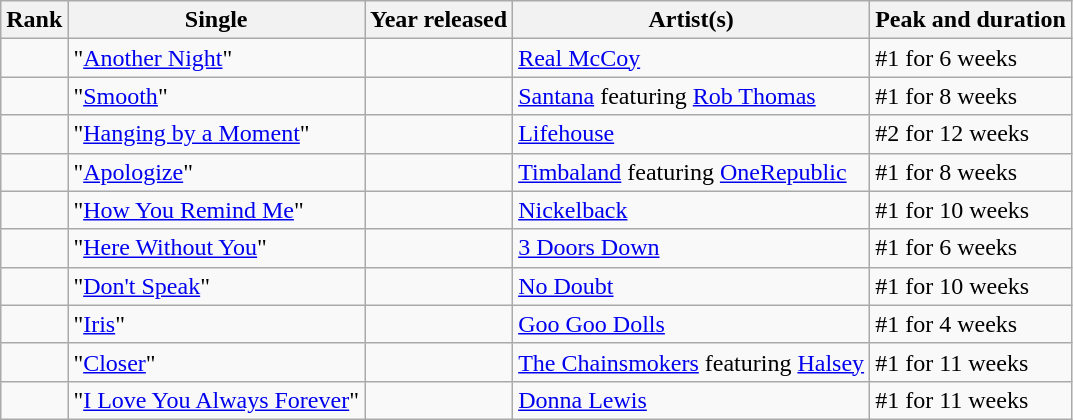<table class="wikitable">
<tr>
<th>Rank</th>
<th>Single</th>
<th>Year released</th>
<th>Artist(s)</th>
<th>Peak and duration</th>
</tr>
<tr>
<td></td>
<td>"<a href='#'>Another Night</a>"</td>
<td></td>
<td><a href='#'>Real McCoy</a></td>
<td>#1 for 6 weeks</td>
</tr>
<tr>
<td></td>
<td>"<a href='#'>Smooth</a>"</td>
<td></td>
<td><a href='#'>Santana</a> featuring <a href='#'>Rob Thomas</a></td>
<td>#1 for 8 weeks</td>
</tr>
<tr>
<td></td>
<td>"<a href='#'>Hanging by a Moment</a>"</td>
<td></td>
<td><a href='#'>Lifehouse</a></td>
<td>#2 for 12 weeks</td>
</tr>
<tr>
<td></td>
<td>"<a href='#'>Apologize</a>"</td>
<td></td>
<td><a href='#'>Timbaland</a> featuring <a href='#'>OneRepublic</a></td>
<td>#1 for 8 weeks</td>
</tr>
<tr>
<td></td>
<td>"<a href='#'>How You Remind Me</a>"</td>
<td></td>
<td><a href='#'>Nickelback</a></td>
<td>#1 for 10 weeks</td>
</tr>
<tr>
<td></td>
<td>"<a href='#'>Here Without You</a>"</td>
<td></td>
<td><a href='#'>3 Doors Down</a></td>
<td>#1 for 6 weeks</td>
</tr>
<tr>
<td></td>
<td>"<a href='#'>Don't Speak</a>"</td>
<td></td>
<td><a href='#'>No Doubt</a></td>
<td>#1 for 10 weeks</td>
</tr>
<tr>
<td></td>
<td>"<a href='#'>Iris</a>"</td>
<td></td>
<td><a href='#'>Goo Goo Dolls</a></td>
<td>#1 for 4 weeks</td>
</tr>
<tr>
<td></td>
<td>"<a href='#'>Closer</a>"</td>
<td></td>
<td><a href='#'>The Chainsmokers</a> featuring <a href='#'>Halsey</a></td>
<td>#1 for 11 weeks</td>
</tr>
<tr>
<td></td>
<td>"<a href='#'>I Love You Always Forever</a>"</td>
<td></td>
<td><a href='#'>Donna Lewis</a></td>
<td>#1 for 11 weeks</td>
</tr>
</table>
